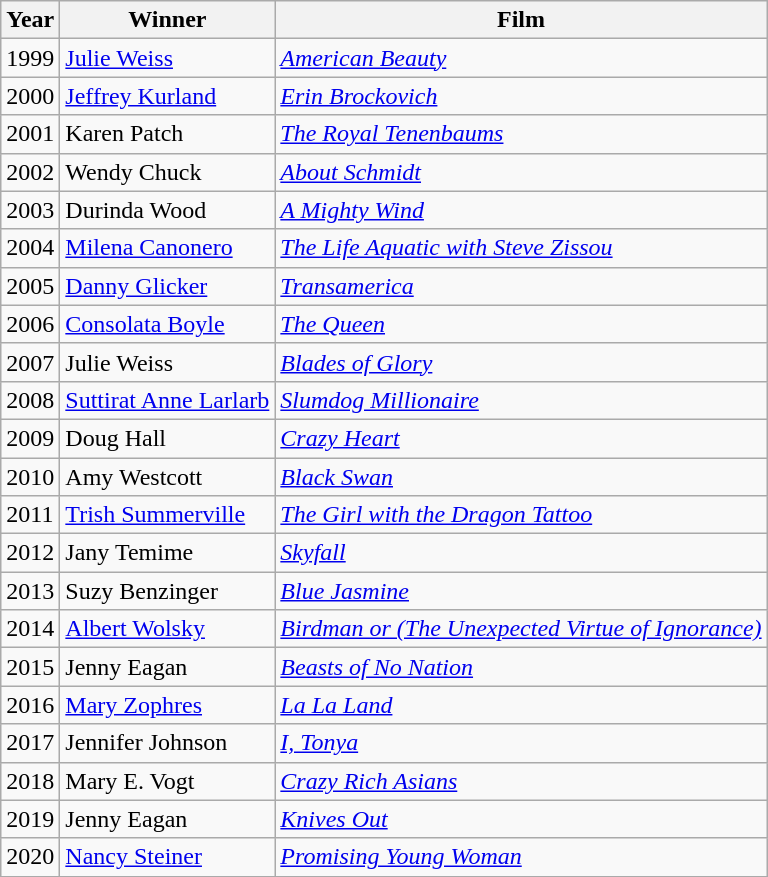<table class="wikitable">
<tr>
<th>Year</th>
<th>Winner</th>
<th>Film</th>
</tr>
<tr>
<td>1999</td>
<td><a href='#'>Julie Weiss</a></td>
<td><em><a href='#'>American Beauty</a></em></td>
</tr>
<tr>
<td>2000</td>
<td><a href='#'>Jeffrey Kurland</a></td>
<td><em><a href='#'>Erin Brockovich</a></em></td>
</tr>
<tr>
<td>2001</td>
<td>Karen Patch</td>
<td><em><a href='#'>The Royal Tenenbaums</a></em></td>
</tr>
<tr>
<td>2002</td>
<td>Wendy Chuck</td>
<td><em><a href='#'>About Schmidt</a></em></td>
</tr>
<tr>
<td>2003</td>
<td>Durinda Wood</td>
<td><em><a href='#'>A Mighty Wind</a></em></td>
</tr>
<tr>
<td>2004</td>
<td><a href='#'>Milena Canonero</a></td>
<td><em><a href='#'>The Life Aquatic with Steve Zissou</a></em></td>
</tr>
<tr>
<td>2005</td>
<td><a href='#'>Danny Glicker</a></td>
<td><em><a href='#'>Transamerica</a></em></td>
</tr>
<tr>
<td>2006</td>
<td><a href='#'>Consolata Boyle</a></td>
<td><em><a href='#'>The Queen</a></em></td>
</tr>
<tr>
<td>2007</td>
<td>Julie Weiss</td>
<td><em><a href='#'>Blades of Glory</a></em></td>
</tr>
<tr>
<td>2008</td>
<td><a href='#'>Suttirat Anne Larlarb</a></td>
<td><em><a href='#'>Slumdog Millionaire</a></em></td>
</tr>
<tr>
<td>2009</td>
<td>Doug Hall</td>
<td><em><a href='#'>Crazy Heart</a></em></td>
</tr>
<tr>
<td>2010</td>
<td>Amy Westcott</td>
<td><em><a href='#'>Black Swan</a></em></td>
</tr>
<tr>
<td>2011</td>
<td><a href='#'>Trish Summerville</a></td>
<td><em><a href='#'>The Girl with the Dragon Tattoo</a></em></td>
</tr>
<tr>
<td>2012</td>
<td>Jany Temime</td>
<td><em><a href='#'>Skyfall</a></em></td>
</tr>
<tr>
<td>2013</td>
<td>Suzy Benzinger</td>
<td><em><a href='#'>Blue Jasmine</a></em></td>
</tr>
<tr>
<td>2014</td>
<td><a href='#'>Albert Wolsky</a></td>
<td><em><a href='#'>Birdman or (The Unexpected Virtue of Ignorance)</a></em></td>
</tr>
<tr>
<td>2015</td>
<td>Jenny Eagan</td>
<td><em><a href='#'>Beasts of No Nation</a></em></td>
</tr>
<tr>
<td>2016</td>
<td><a href='#'>Mary Zophres</a></td>
<td><em><a href='#'>La La Land</a></em></td>
</tr>
<tr>
<td>2017</td>
<td>Jennifer Johnson</td>
<td><em><a href='#'>I, Tonya</a></em></td>
</tr>
<tr>
<td>2018</td>
<td>Mary E. Vogt</td>
<td><em><a href='#'>Crazy Rich Asians</a></em></td>
</tr>
<tr>
<td>2019</td>
<td>Jenny Eagan</td>
<td><em><a href='#'>Knives Out</a></em></td>
</tr>
<tr>
<td>2020</td>
<td><a href='#'>Nancy Steiner</a></td>
<td><em><a href='#'>Promising Young Woman</a></em></td>
</tr>
</table>
